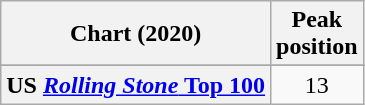<table class="wikitable sortable plainrowheaders" style="text-align:center;">
<tr>
<th>Chart (2020)</th>
<th>Peak<br>position</th>
</tr>
<tr>
</tr>
<tr>
</tr>
<tr>
</tr>
<tr>
</tr>
<tr>
</tr>
<tr>
<th scope="row">US <a href='#'><em>Rolling Stone</em> Top 100</a></th>
<td>13</td>
</tr>
</table>
